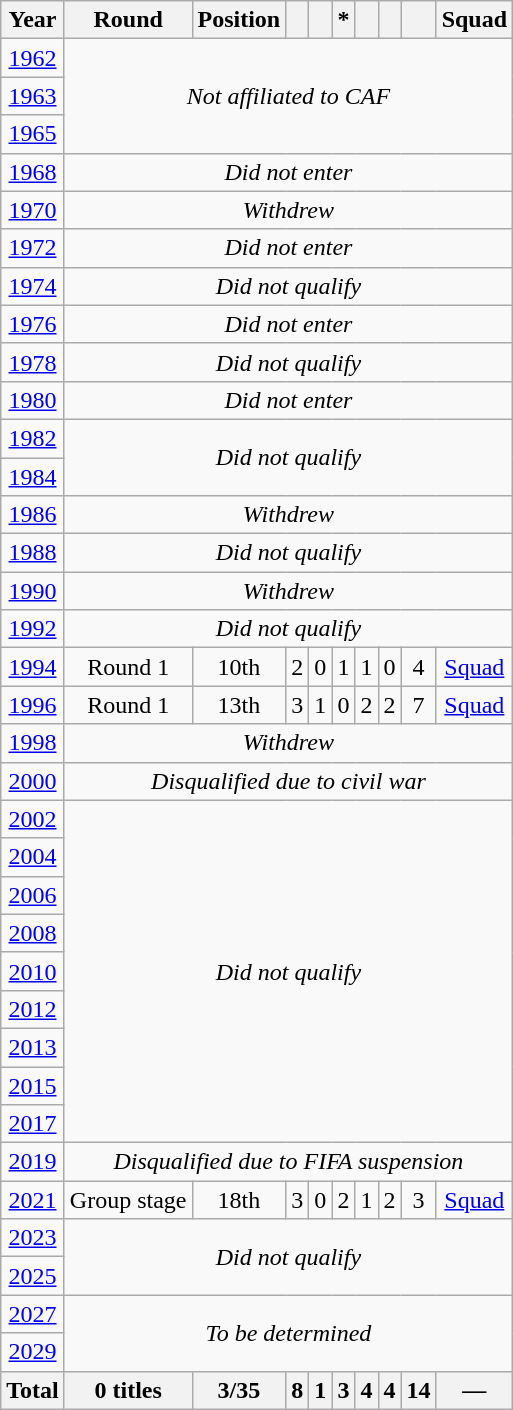<table class="wikitable" style="text-align: center;">
<tr>
<th>Year</th>
<th>Round</th>
<th>Position</th>
<th></th>
<th></th>
<th>*</th>
<th></th>
<th></th>
<th></th>
<th>Squad</th>
</tr>
<tr>
<td> <a href='#'>1962</a></td>
<td rowspan=3 colspan=9><em>Not affiliated to CAF</em></td>
</tr>
<tr>
<td> <a href='#'>1963</a></td>
</tr>
<tr>
<td> <a href='#'>1965</a></td>
</tr>
<tr>
<td> <a href='#'>1968</a></td>
<td colspan=9><em>Did not enter</em></td>
</tr>
<tr>
<td> <a href='#'>1970</a></td>
<td colspan=9><em>Withdrew</em></td>
</tr>
<tr>
<td> <a href='#'>1972</a></td>
<td colspan=9><em>Did not enter</em></td>
</tr>
<tr>
<td> <a href='#'>1974</a></td>
<td colspan=9><em>Did not qualify</em></td>
</tr>
<tr>
<td> <a href='#'>1976</a></td>
<td colspan=9><em>Did not enter</em></td>
</tr>
<tr>
<td> <a href='#'>1978</a></td>
<td colspan=9><em>Did not qualify</em></td>
</tr>
<tr>
<td> <a href='#'>1980</a></td>
<td colspan=9><em>Did not enter</em></td>
</tr>
<tr>
<td> <a href='#'>1982</a></td>
<td rowspan=2 colspan=9><em>Did not qualify</em></td>
</tr>
<tr>
<td> <a href='#'>1984</a></td>
</tr>
<tr>
<td> <a href='#'>1986</a></td>
<td colspan=9><em>Withdrew</em></td>
</tr>
<tr>
<td> <a href='#'>1988</a></td>
<td colspan=9><em>Did not qualify</em></td>
</tr>
<tr>
<td> <a href='#'>1990</a></td>
<td colspan=9><em>Withdrew</em></td>
</tr>
<tr>
<td> <a href='#'>1992</a></td>
<td colspan=9><em>Did not qualify</em></td>
</tr>
<tr>
<td> <a href='#'>1994</a></td>
<td>Round 1</td>
<td>10th</td>
<td>2</td>
<td>0</td>
<td>1</td>
<td>1</td>
<td>0</td>
<td>4</td>
<td><a href='#'>Squad</a></td>
</tr>
<tr>
<td> <a href='#'>1996</a></td>
<td>Round 1</td>
<td>13th</td>
<td>3</td>
<td>1</td>
<td>0</td>
<td>2</td>
<td>2</td>
<td>7</td>
<td><a href='#'>Squad</a></td>
</tr>
<tr>
<td> <a href='#'>1998</a></td>
<td colspan=9><em>Withdrew</em></td>
</tr>
<tr>
<td>  <a href='#'>2000</a></td>
<td colspan=9><em>Disqualified due to civil war</em></td>
</tr>
<tr>
<td> <a href='#'>2002</a></td>
<td rowspan=9 colspan=9><em>Did not qualify</em></td>
</tr>
<tr>
<td> <a href='#'>2004</a></td>
</tr>
<tr>
<td> <a href='#'>2006</a></td>
</tr>
<tr>
<td> <a href='#'>2008</a></td>
</tr>
<tr>
<td> <a href='#'>2010</a></td>
</tr>
<tr>
<td>  <a href='#'>2012</a></td>
</tr>
<tr>
<td> <a href='#'>2013</a></td>
</tr>
<tr>
<td> <a href='#'>2015</a></td>
</tr>
<tr>
<td> <a href='#'>2017</a></td>
</tr>
<tr>
<td> <a href='#'>2019</a></td>
<td colspan=9><em>Disqualified due to FIFA suspension</em></td>
</tr>
<tr>
<td> <a href='#'>2021</a></td>
<td>Group stage</td>
<td>18th</td>
<td>3</td>
<td>0</td>
<td>2</td>
<td>1</td>
<td>2</td>
<td>3</td>
<td><a href='#'>Squad</a></td>
</tr>
<tr>
<td> <a href='#'>2023</a></td>
<td colspan="9" rowspan="2"><em>Did not qualify</em></td>
</tr>
<tr>
<td> <a href='#'>2025</a></td>
</tr>
<tr>
<td>   <a href='#'>2027</a></td>
<td colspan="9" rowspan="2"><em>To be determined</em></td>
</tr>
<tr>
<td> <a href='#'>2029</a></td>
</tr>
<tr>
<th><strong>Total</strong></th>
<th><strong>0 titles</strong></th>
<th><strong>3/35</strong></th>
<th><strong>8</strong></th>
<th><strong>1</strong></th>
<th><strong>3</strong></th>
<th><strong>4</strong></th>
<th><strong>4</strong></th>
<th><strong>14</strong></th>
<th><strong>—</strong></th>
</tr>
</table>
